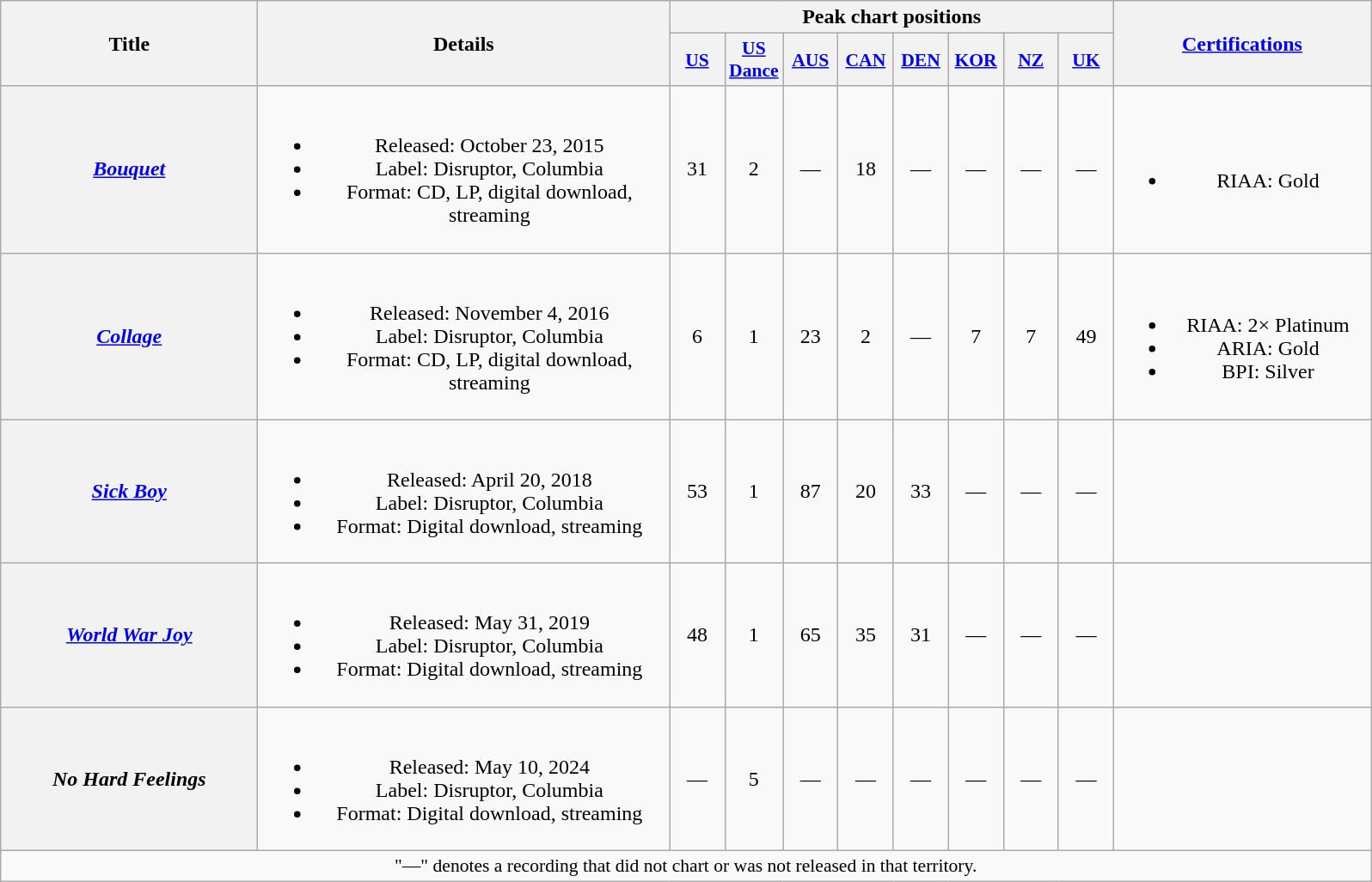<table class="wikitable plainrowheaders" style="text-align:center;">
<tr>
<th scope="col" rowspan="2" style="width:12em;">Title</th>
<th scope="col" rowspan="2" style="width:19.5em;">Details</th>
<th scope="col" colspan="8">Peak chart positions</th>
<th scope="col" rowspan="2" style="width:12em;"><a href='#'>Certifications</a></th>
</tr>
<tr>
<th scope="col" style="width:2.5em;font-size:90%;"><a href='#'>US</a><br></th>
<th scope="col" style="width:2.5em;font-size:90%;"><a href='#'>US<br>Dance</a><br></th>
<th scope="col" style="width:2.5em;font-size:90%;"><a href='#'>AUS</a><br></th>
<th scope="col" style="width:2.5em;font-size:90%;"><a href='#'>CAN</a><br></th>
<th scope="col" style="width:2.5em;font-size:90%;"><a href='#'>DEN</a><br></th>
<th scope="col" style="width:2.5em;font-size:90%;"><a href='#'>KOR</a><br></th>
<th scope="col" style="width:2.5em;font-size:90%;"><a href='#'>NZ</a><br></th>
<th scope="col" style="width:2.5em;font-size:90%;"><a href='#'>UK</a><br></th>
</tr>
<tr>
<th scope="row"><em><a href='#'>Bouquet</a></em></th>
<td><br><ul><li>Released: October 23, 2015</li><li>Label: Disruptor, Columbia</li><li>Format: CD, LP, digital download, streaming</li></ul></td>
<td>31</td>
<td>2</td>
<td>—</td>
<td>18</td>
<td>—</td>
<td>—</td>
<td>—</td>
<td>—</td>
<td><br><ul><li>RIAA: Gold</li></ul></td>
</tr>
<tr>
<th scope="row"><em><a href='#'>Collage</a></em></th>
<td><br><ul><li>Released: November 4, 2016</li><li>Label: Disruptor, Columbia</li><li>Format: CD, LP, digital download, streaming</li></ul></td>
<td>6</td>
<td>1</td>
<td>23</td>
<td>2</td>
<td>—</td>
<td>7</td>
<td>7</td>
<td>49</td>
<td><br><ul><li>RIAA: 2× Platinum</li><li>ARIA: Gold</li><li>BPI: Silver</li></ul></td>
</tr>
<tr>
<th scope="row"><em><a href='#'>Sick Boy</a></em></th>
<td><br><ul><li>Released: April 20, 2018</li><li>Label: Disruptor, Columbia</li><li>Format: Digital download, streaming</li></ul></td>
<td>53</td>
<td>1</td>
<td>87</td>
<td>20</td>
<td>33</td>
<td>—</td>
<td>—</td>
<td>—</td>
<td></td>
</tr>
<tr>
<th scope="row"><em><a href='#'>World War Joy</a></em></th>
<td><br><ul><li>Released: May 31, 2019</li><li>Label: Disruptor, Columbia</li><li>Format: Digital download, streaming</li></ul></td>
<td>48</td>
<td>1</td>
<td>65</td>
<td>35</td>
<td>31</td>
<td>—</td>
<td>—</td>
<td>—</td>
<td></td>
</tr>
<tr>
<th scope="row"><em>No Hard Feelings</em></th>
<td><br><ul><li>Released: May 10, 2024</li><li>Label: Disruptor, Columbia</li><li>Format: Digital download, streaming</li></ul></td>
<td>—</td>
<td>5</td>
<td>—</td>
<td>—</td>
<td>—</td>
<td>—</td>
<td>—</td>
<td>—</td>
<td></td>
</tr>
<tr>
<td colspan="11" style="font-size:90%">"—" denotes a recording that did not chart or was not released in that territory.</td>
</tr>
</table>
